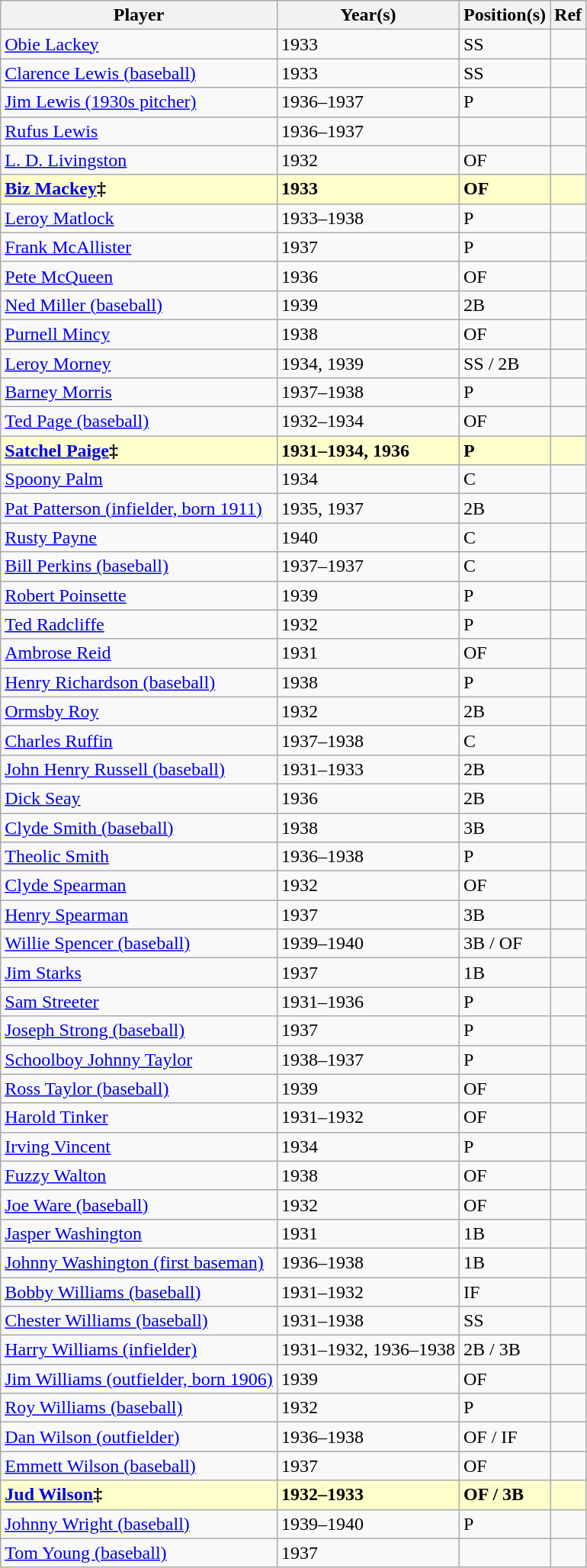<table class="wikitable">
<tr>
<th>Player</th>
<th>Year(s)</th>
<th>Position(s)</th>
<th>Ref</th>
</tr>
<tr>
<td><a href='#'>Obie Lackey</a></td>
<td>1933</td>
<td>SS</td>
<td></td>
</tr>
<tr>
<td><a href='#'>Clarence Lewis (baseball)</a></td>
<td>1933</td>
<td>SS</td>
<td></td>
</tr>
<tr>
<td><a href='#'>Jim Lewis (1930s pitcher)</a></td>
<td>1936–1937</td>
<td>P</td>
<td></td>
</tr>
<tr>
<td><a href='#'>Rufus Lewis</a></td>
<td>1936–1937</td>
<td></td>
<td></td>
</tr>
<tr>
<td><a href='#'>L. D. Livingston</a></td>
<td>1932</td>
<td>OF</td>
<td></td>
</tr>
<tr style="background:#FFFFCC;">
<td><strong><a href='#'>Biz Mackey</a>‡</strong></td>
<td><strong>1933</strong></td>
<td><strong>OF</strong></td>
<td><strong></strong></td>
</tr>
<tr>
<td><a href='#'>Leroy Matlock</a></td>
<td>1933–1938</td>
<td>P</td>
<td></td>
</tr>
<tr>
<td><a href='#'>Frank McAllister</a></td>
<td>1937</td>
<td>P</td>
<td></td>
</tr>
<tr>
<td><a href='#'>Pete McQueen</a></td>
<td>1936</td>
<td>OF</td>
<td></td>
</tr>
<tr>
<td><a href='#'>Ned Miller (baseball)</a></td>
<td>1939</td>
<td>2B</td>
<td></td>
</tr>
<tr>
<td><a href='#'>Purnell Mincy</a></td>
<td>1938</td>
<td>OF</td>
<td></td>
</tr>
<tr>
<td><a href='#'>Leroy Morney</a></td>
<td>1934, 1939</td>
<td>SS / 2B</td>
<td></td>
</tr>
<tr>
<td><a href='#'>Barney Morris</a></td>
<td>1937–1938</td>
<td>P</td>
<td></td>
</tr>
<tr>
<td><a href='#'>Ted Page (baseball)</a></td>
<td>1932–1934</td>
<td>OF</td>
<td></td>
</tr>
<tr style="background:#FFFFCC;">
<td><strong><a href='#'>Satchel Paige</a>‡</strong></td>
<td><strong>1931–1934, 1936</strong></td>
<td><strong>P</strong></td>
<td><strong></strong></td>
</tr>
<tr>
<td><a href='#'>Spoony Palm</a></td>
<td>1934</td>
<td>C</td>
<td></td>
</tr>
<tr>
<td><a href='#'>Pat Patterson (infielder, born 1911)</a></td>
<td>1935, 1937</td>
<td>2B</td>
<td></td>
</tr>
<tr>
<td><a href='#'>Rusty Payne</a></td>
<td>1940</td>
<td>C</td>
<td></td>
</tr>
<tr>
<td><a href='#'>Bill Perkins (baseball)</a></td>
<td>1937–1937</td>
<td>C</td>
<td></td>
</tr>
<tr>
<td><a href='#'>Robert Poinsette</a></td>
<td>1939</td>
<td>P</td>
<td></td>
</tr>
<tr>
<td><a href='#'>Ted Radcliffe</a></td>
<td>1932</td>
<td>P</td>
<td></td>
</tr>
<tr>
<td><a href='#'>Ambrose Reid</a></td>
<td>1931</td>
<td>OF</td>
<td></td>
</tr>
<tr>
<td><a href='#'>Henry Richardson (baseball)</a></td>
<td>1938</td>
<td>P</td>
<td></td>
</tr>
<tr>
<td><a href='#'>Ormsby Roy</a></td>
<td>1932</td>
<td>2B</td>
<td></td>
</tr>
<tr>
<td><a href='#'>Charles Ruffin</a></td>
<td>1937–1938</td>
<td>C</td>
<td></td>
</tr>
<tr>
<td><a href='#'>John Henry Russell (baseball)</a></td>
<td>1931–1933</td>
<td>2B</td>
<td></td>
</tr>
<tr>
<td><a href='#'>Dick Seay</a></td>
<td>1936</td>
<td>2B</td>
<td></td>
</tr>
<tr>
<td><a href='#'>Clyde Smith (baseball)</a></td>
<td>1938</td>
<td>3B</td>
<td></td>
</tr>
<tr>
<td><a href='#'>Theolic Smith</a></td>
<td>1936–1938</td>
<td>P</td>
<td></td>
</tr>
<tr>
<td><a href='#'>Clyde Spearman</a></td>
<td>1932</td>
<td>OF</td>
<td></td>
</tr>
<tr>
<td><a href='#'>Henry Spearman</a></td>
<td>1937</td>
<td>3B</td>
<td></td>
</tr>
<tr>
<td><a href='#'>Willie Spencer (baseball)</a></td>
<td>1939–1940</td>
<td>3B / OF</td>
<td></td>
</tr>
<tr>
<td><a href='#'>Jim Starks</a></td>
<td>1937</td>
<td>1B</td>
<td></td>
</tr>
<tr>
<td><a href='#'>Sam Streeter</a></td>
<td>1931–1936</td>
<td>P</td>
<td></td>
</tr>
<tr>
<td><a href='#'>Joseph Strong (baseball)</a></td>
<td>1937</td>
<td>P</td>
<td></td>
</tr>
<tr>
<td><a href='#'>Schoolboy Johnny Taylor</a></td>
<td>1938–1937</td>
<td>P</td>
<td></td>
</tr>
<tr>
<td><a href='#'>Ross Taylor (baseball)</a></td>
<td>1939</td>
<td>OF</td>
<td></td>
</tr>
<tr>
<td><a href='#'>Harold Tinker</a></td>
<td>1931–1932</td>
<td>OF</td>
<td></td>
</tr>
<tr>
<td><a href='#'>Irving Vincent</a></td>
<td>1934</td>
<td>P</td>
<td></td>
</tr>
<tr>
<td><a href='#'>Fuzzy Walton</a></td>
<td>1938</td>
<td>OF</td>
<td></td>
</tr>
<tr>
<td><a href='#'>Joe Ware (baseball)</a></td>
<td>1932</td>
<td>OF</td>
<td></td>
</tr>
<tr>
<td><a href='#'>Jasper Washington</a></td>
<td>1931</td>
<td>1B</td>
<td></td>
</tr>
<tr>
<td><a href='#'>Johnny Washington (first baseman)</a></td>
<td>1936–1938</td>
<td>1B</td>
<td></td>
</tr>
<tr>
<td><a href='#'>Bobby Williams (baseball)</a></td>
<td>1931–1932</td>
<td>IF</td>
<td></td>
</tr>
<tr>
<td><a href='#'>Chester Williams (baseball)</a></td>
<td>1931–1938</td>
<td>SS</td>
<td></td>
</tr>
<tr>
<td><a href='#'>Harry Williams (infielder)</a></td>
<td>1931–1932, 1936–1938</td>
<td>2B / 3B</td>
<td></td>
</tr>
<tr>
<td><a href='#'>Jim Williams (outfielder, born 1906)</a></td>
<td>1939</td>
<td>OF</td>
<td></td>
</tr>
<tr>
<td><a href='#'>Roy Williams (baseball)</a></td>
<td>1932</td>
<td>P</td>
<td></td>
</tr>
<tr>
<td><a href='#'>Dan Wilson (outfielder)</a></td>
<td>1936–1938</td>
<td>OF / IF</td>
<td></td>
</tr>
<tr>
<td><a href='#'>Emmett Wilson (baseball)</a></td>
<td>1937</td>
<td>OF</td>
<td></td>
</tr>
<tr style="background:#FFFFCC;">
<td><strong><a href='#'>Jud Wilson</a>‡</strong></td>
<td><strong>1932–1933</strong></td>
<td><strong>OF / 3B</strong></td>
<td><strong></strong></td>
</tr>
<tr>
<td><a href='#'>Johnny Wright (baseball)</a></td>
<td>1939–1940</td>
<td>P</td>
<td></td>
</tr>
<tr>
<td><a href='#'>Tom Young (baseball)</a></td>
<td>1937</td>
<td></td>
<td></td>
</tr>
</table>
